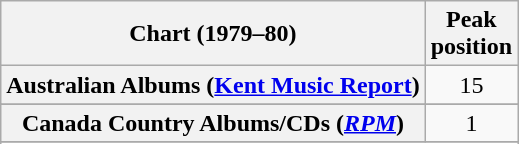<table class="wikitable sortable plainrowheaders" style="text-align:center">
<tr>
<th scope="col">Chart (1979–80)</th>
<th scope="col">Peak<br>position</th>
</tr>
<tr>
<th scope="row">Australian Albums (<a href='#'>Kent Music Report</a>)</th>
<td>15</td>
</tr>
<tr>
</tr>
<tr>
</tr>
<tr>
<th scope="row">Canada Country Albums/CDs (<em><a href='#'>RPM</a></em>)</th>
<td>1</td>
</tr>
<tr>
</tr>
<tr>
</tr>
<tr>
</tr>
<tr>
</tr>
<tr>
</tr>
</table>
